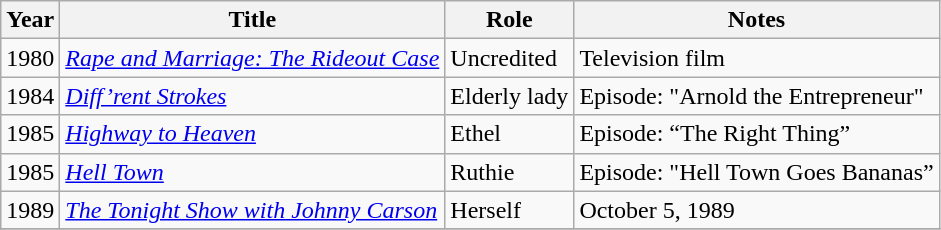<table class = "wikitable">
<tr>
<th>Year</th>
<th>Title</th>
<th>Role</th>
<th>Notes</th>
</tr>
<tr>
<td>1980</td>
<td><em><a href='#'>Rape and Marriage: The Rideout Case</a></em></td>
<td>Uncredited</td>
<td>Television film</td>
</tr>
<tr>
<td>1984</td>
<td><em><a href='#'>Diff’rent Strokes</a></em></td>
<td>Elderly lady</td>
<td>Episode: "Arnold the Entrepreneur"</td>
</tr>
<tr>
<td>1985</td>
<td><em><a href='#'>Highway to Heaven</a></em></td>
<td>Ethel</td>
<td>Episode: “The Right Thing”</td>
</tr>
<tr>
<td>1985</td>
<td><em><a href='#'>Hell Town</a></em></td>
<td>Ruthie</td>
<td>Episode: "Hell Town Goes Bananas”</td>
</tr>
<tr>
<td>1989</td>
<td><em><a href='#'>The Tonight Show with Johnny Carson</a></em></td>
<td>Herself</td>
<td>October 5, 1989</td>
</tr>
<tr>
</tr>
</table>
